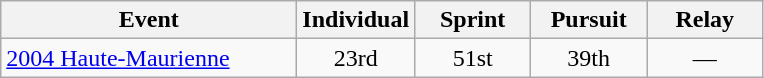<table class="wikitable" style="text-align: center;">
<tr ">
<th style="width:190px;">Event</th>
<th style="width:70px;">Individual</th>
<th style="width:70px;">Sprint</th>
<th style="width:70px;">Pursuit</th>
<th style="width:70px;">Relay</th>
</tr>
<tr>
<td align=left> <a href='#'>2004 Haute-Maurienne</a></td>
<td style="text-align:center; width:70px;">23rd</td>
<td style="text-align:center; width:70px;">51st</td>
<td style="text-align:center; width:70px;">39th</td>
<td style="text-align:center; width:70px;">—</td>
</tr>
</table>
